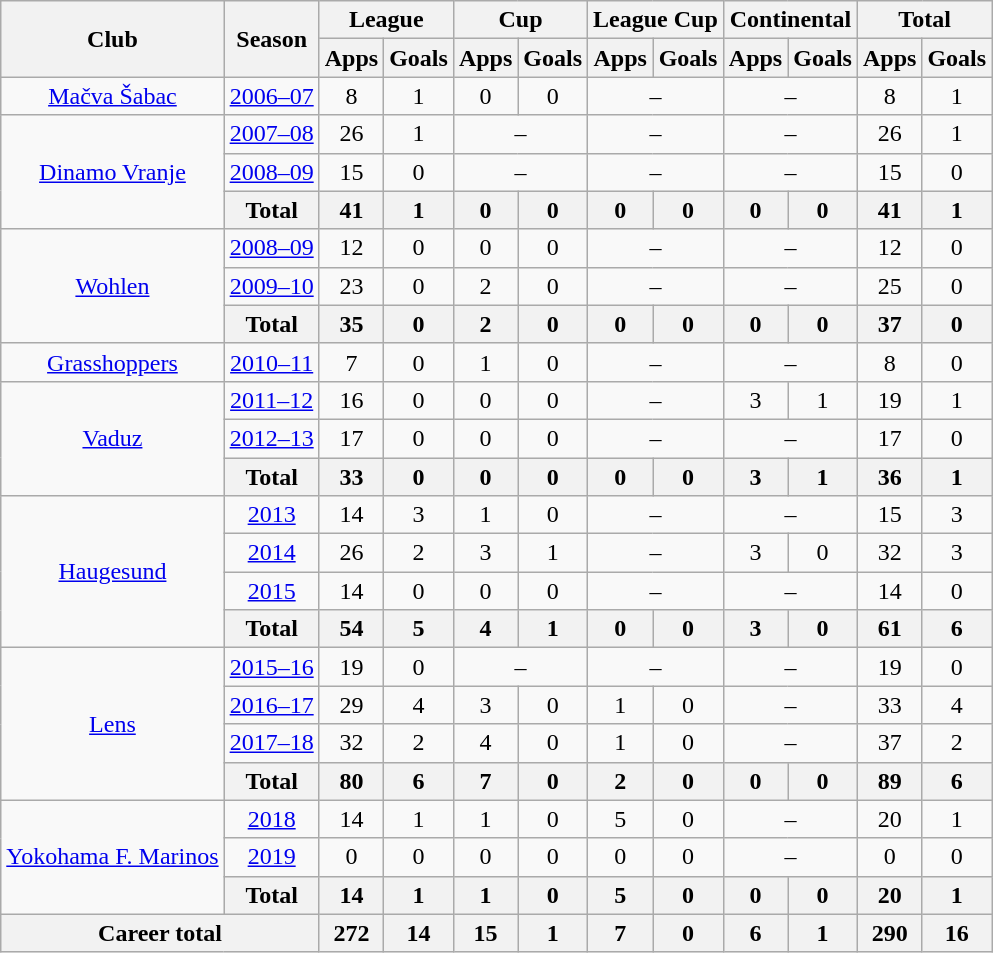<table class="wikitable" style="text-align:center">
<tr>
<th rowspan=2>Club</th>
<th rowspan=2>Season</th>
<th colspan=2>League</th>
<th colspan=2>Cup</th>
<th colspan=2>League Cup</th>
<th colspan=2>Continental</th>
<th colspan=2>Total</th>
</tr>
<tr>
<th>Apps</th>
<th>Goals</th>
<th>Apps</th>
<th>Goals</th>
<th>Apps</th>
<th>Goals</th>
<th>Apps</th>
<th>Goals</th>
<th>Apps</th>
<th>Goals</th>
</tr>
<tr>
<td rowspan="1"><a href='#'>Mačva Šabac</a></td>
<td><a href='#'>2006–07</a></td>
<td>8</td>
<td>1</td>
<td>0</td>
<td>0</td>
<td colspan=2>–</td>
<td colspan=2>–</td>
<td>8</td>
<td>1</td>
</tr>
<tr>
<td rowspan=3><a href='#'>Dinamo Vranje</a></td>
<td><a href='#'>2007–08</a></td>
<td>26</td>
<td>1</td>
<td colspan=2>–</td>
<td colspan=2>–</td>
<td colspan=2>–</td>
<td>26</td>
<td>1</td>
</tr>
<tr>
<td><a href='#'>2008–09</a></td>
<td>15</td>
<td>0</td>
<td colspan=2>–</td>
<td colspan=2>–</td>
<td colspan=2>–</td>
<td>15</td>
<td>0</td>
</tr>
<tr>
<th>Total</th>
<th>41</th>
<th>1</th>
<th>0</th>
<th>0</th>
<th>0</th>
<th>0</th>
<th>0</th>
<th>0</th>
<th>41</th>
<th>1</th>
</tr>
<tr>
<td rowspan=3><a href='#'>Wohlen</a></td>
<td><a href='#'>2008–09</a></td>
<td>12</td>
<td>0</td>
<td>0</td>
<td>0</td>
<td colspan=2>–</td>
<td colspan=2>–</td>
<td>12</td>
<td>0</td>
</tr>
<tr>
<td><a href='#'>2009–10</a></td>
<td>23</td>
<td>0</td>
<td>2</td>
<td>0</td>
<td colspan=2>–</td>
<td colspan=2>–</td>
<td>25</td>
<td>0</td>
</tr>
<tr>
<th>Total</th>
<th>35</th>
<th>0</th>
<th>2</th>
<th>0</th>
<th>0</th>
<th>0</th>
<th>0</th>
<th>0</th>
<th>37</th>
<th>0</th>
</tr>
<tr>
<td rowspan="1"><a href='#'>Grasshoppers</a></td>
<td><a href='#'>2010–11</a></td>
<td>7</td>
<td>0</td>
<td>1</td>
<td>0</td>
<td colspan=2>–</td>
<td colspan=2>–</td>
<td>8</td>
<td>0</td>
</tr>
<tr>
<td rowspan=3><a href='#'>Vaduz</a></td>
<td><a href='#'>2011–12</a></td>
<td>16</td>
<td>0</td>
<td>0</td>
<td>0</td>
<td colspan=2>–</td>
<td>3</td>
<td>1</td>
<td>19</td>
<td>1</td>
</tr>
<tr>
<td><a href='#'>2012–13</a></td>
<td>17</td>
<td>0</td>
<td>0</td>
<td>0</td>
<td colspan=2>–</td>
<td colspan=2>–</td>
<td>17</td>
<td>0</td>
</tr>
<tr>
<th>Total</th>
<th>33</th>
<th>0</th>
<th>0</th>
<th>0</th>
<th>0</th>
<th>0</th>
<th>3</th>
<th>1</th>
<th>36</th>
<th>1</th>
</tr>
<tr>
<td rowspan=4><a href='#'>Haugesund</a></td>
<td><a href='#'>2013</a></td>
<td>14</td>
<td>3</td>
<td>1</td>
<td>0</td>
<td colspan=2>–</td>
<td colspan=2>–</td>
<td>15</td>
<td>3</td>
</tr>
<tr>
<td><a href='#'>2014</a></td>
<td>26</td>
<td>2</td>
<td>3</td>
<td>1</td>
<td colspan=2>–</td>
<td>3</td>
<td>0</td>
<td>32</td>
<td>3</td>
</tr>
<tr>
<td><a href='#'>2015</a></td>
<td>14</td>
<td>0</td>
<td>0</td>
<td>0</td>
<td colspan=2>–</td>
<td colspan=2>–</td>
<td>14</td>
<td>0</td>
</tr>
<tr>
<th>Total</th>
<th>54</th>
<th>5</th>
<th>4</th>
<th>1</th>
<th>0</th>
<th>0</th>
<th>3</th>
<th>0</th>
<th>61</th>
<th>6</th>
</tr>
<tr>
<td rowspan=4><a href='#'>Lens</a></td>
<td><a href='#'>2015–16</a></td>
<td>19</td>
<td>0</td>
<td colspan=2>–</td>
<td colspan=2>–</td>
<td colspan=2>–</td>
<td>19</td>
<td>0</td>
</tr>
<tr>
<td><a href='#'>2016–17</a></td>
<td>29</td>
<td>4</td>
<td>3</td>
<td>0</td>
<td>1</td>
<td>0</td>
<td colspan=2>–</td>
<td>33</td>
<td>4</td>
</tr>
<tr>
<td><a href='#'>2017–18</a></td>
<td>32</td>
<td>2</td>
<td>4</td>
<td>0</td>
<td>1</td>
<td>0</td>
<td colspan=2>–</td>
<td>37</td>
<td>2</td>
</tr>
<tr>
<th>Total</th>
<th>80</th>
<th>6</th>
<th>7</th>
<th>0</th>
<th>2</th>
<th>0</th>
<th>0</th>
<th>0</th>
<th>89</th>
<th>6</th>
</tr>
<tr>
<td rowspan=3><a href='#'>Yokohama F. Marinos</a></td>
<td><a href='#'>2018</a></td>
<td>14</td>
<td>1</td>
<td>1</td>
<td>0</td>
<td>5</td>
<td>0</td>
<td colspan=2>–</td>
<td>20</td>
<td>1</td>
</tr>
<tr>
<td><a href='#'>2019</a></td>
<td>0</td>
<td>0</td>
<td>0</td>
<td>0</td>
<td>0</td>
<td>0</td>
<td colspan=2>–</td>
<td>0</td>
<td>0</td>
</tr>
<tr>
<th>Total</th>
<th>14</th>
<th>1</th>
<th>1</th>
<th>0</th>
<th>5</th>
<th>0</th>
<th>0</th>
<th>0</th>
<th>20</th>
<th>1</th>
</tr>
<tr>
<th colspan=2>Career total</th>
<th>272</th>
<th>14</th>
<th>15</th>
<th>1</th>
<th>7</th>
<th>0</th>
<th>6</th>
<th>1</th>
<th>290</th>
<th>16</th>
</tr>
</table>
